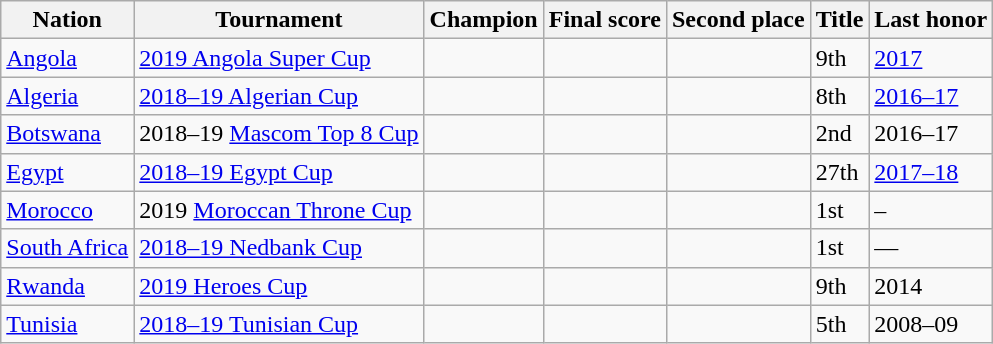<table class="wikitable sortable">
<tr>
<th>Nation</th>
<th>Tournament</th>
<th>Champion</th>
<th>Final score</th>
<th>Second place</th>
<th data-sort-type="number">Title</th>
<th>Last honor</th>
</tr>
<tr>
<td> <a href='#'>Angola</a></td>
<td><a href='#'>2019 Angola Super Cup</a></td>
<td></td>
<td></td>
<td></td>
<td>9th</td>
<td><a href='#'>2017</a></td>
</tr>
<tr>
<td> <a href='#'>Algeria</a></td>
<td><a href='#'>2018–19 Algerian Cup</a></td>
<td></td>
<td></td>
<td></td>
<td>8th</td>
<td><a href='#'>2016–17</a></td>
</tr>
<tr>
<td> <a href='#'>Botswana</a></td>
<td>2018–19 <a href='#'>Mascom Top 8 Cup</a></td>
<td></td>
<td></td>
<td></td>
<td>2nd</td>
<td>2016–17</td>
</tr>
<tr>
<td> <a href='#'>Egypt</a></td>
<td><a href='#'>2018–19 Egypt Cup</a></td>
<td></td>
<td></td>
<td></td>
<td>27th</td>
<td><a href='#'>2017–18</a></td>
</tr>
<tr>
<td> <a href='#'>Morocco</a></td>
<td>2019 <a href='#'>Moroccan Throne Cup</a></td>
<td></td>
<td></td>
<td></td>
<td>1st</td>
<td>–</td>
</tr>
<tr>
<td> <a href='#'>South Africa</a></td>
<td><a href='#'>2018–19 Nedbank Cup</a></td>
<td></td>
<td></td>
<td></td>
<td>1st</td>
<td>—</td>
</tr>
<tr>
<td> <a href='#'>Rwanda</a></td>
<td><a href='#'>2019 Heroes Cup</a></td>
<td></td>
<td></td>
<td></td>
<td>9th</td>
<td>2014</td>
</tr>
<tr>
<td> <a href='#'>Tunisia</a></td>
<td><a href='#'>2018–19 Tunisian Cup</a></td>
<td></td>
<td></td>
<td></td>
<td>5th</td>
<td>2008–09</td>
</tr>
</table>
